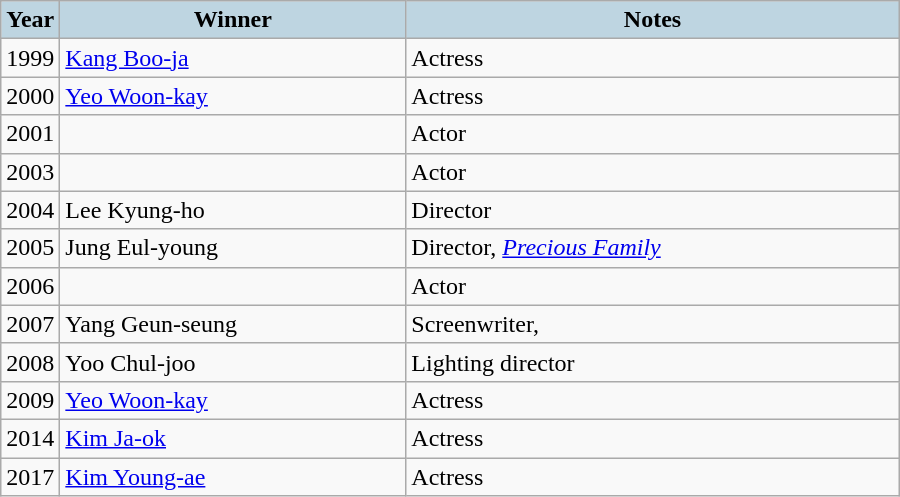<table class="wikitable" style="width:600px">
<tr>
<th style="background:#BED5E1;" width="30">Year</th>
<th style="background:#BED5E1;">Winner</th>
<th style="background:#BED5E1;">Notes</th>
</tr>
<tr>
<td>1999</td>
<td><a href='#'>Kang Boo-ja</a></td>
<td>Actress</td>
</tr>
<tr>
<td>2000</td>
<td><a href='#'>Yeo Woon-kay</a></td>
<td>Actress</td>
</tr>
<tr>
<td>2001</td>
<td></td>
<td>Actor</td>
</tr>
<tr>
<td>2003</td>
<td></td>
<td>Actor</td>
</tr>
<tr>
<td>2004</td>
<td>Lee Kyung-ho</td>
<td>Director</td>
</tr>
<tr>
<td>2005</td>
<td>Jung Eul-young</td>
<td>Director, <em><a href='#'>Precious Family</a></em></td>
</tr>
<tr>
<td>2006</td>
<td></td>
<td>Actor</td>
</tr>
<tr>
<td>2007</td>
<td>Yang Geun-seung</td>
<td>Screenwriter, <em></em></td>
</tr>
<tr>
<td>2008</td>
<td>Yoo Chul-joo</td>
<td>Lighting director</td>
</tr>
<tr>
<td>2009</td>
<td><a href='#'>Yeo Woon-kay</a></td>
<td>Actress</td>
</tr>
<tr>
<td>2014</td>
<td><a href='#'>Kim Ja-ok</a></td>
<td>Actress</td>
</tr>
<tr>
<td>2017</td>
<td><a href='#'>Kim Young-ae</a></td>
<td>Actress</td>
</tr>
</table>
